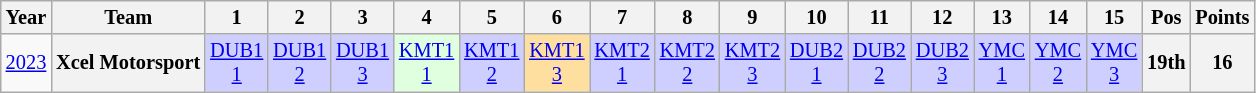<table class="wikitable" style="text-align:center; font-size:85%">
<tr>
<th>Year</th>
<th>Team</th>
<th>1</th>
<th>2</th>
<th>3</th>
<th>4</th>
<th>5</th>
<th>6</th>
<th>7</th>
<th>8</th>
<th>9</th>
<th>10</th>
<th>11</th>
<th>12</th>
<th>13</th>
<th>14</th>
<th>15</th>
<th>Pos</th>
<th>Points</th>
</tr>
<tr>
<td><a href='#'>2023</a></td>
<th nowrap>Xcel Motorsport</th>
<td style="background:#CFCFFF;"><a href='#'>DUB1<br>1</a><br></td>
<td style="background:#CFCFFF;"><a href='#'>DUB1<br>2</a><br></td>
<td style="background:#CFCFFF;"><a href='#'>DUB1<br>3</a><br></td>
<td style="background:#DFFFDF;"><a href='#'>KMT1<br>1</a><br></td>
<td style="background:#CFCFFF;"><a href='#'>KMT1<br>2</a><br></td>
<td style="background:#FFDF9F;"><a href='#'>KMT1<br>3</a><br></td>
<td style="background:#CFCFFF;"><a href='#'>KMT2<br>1</a><br></td>
<td style="background:#CFCFFF;"><a href='#'>KMT2<br>2</a><br></td>
<td style="background:#CFCFFF;"><a href='#'>KMT2<br>3</a><br></td>
<td style="background:#CFCFFF;"><a href='#'>DUB2<br>1</a><br></td>
<td style="background:#CFCFFF;"><a href='#'>DUB2<br>2</a><br></td>
<td style="background:#CFCFFF;"><a href='#'>DUB2<br>3</a><br></td>
<td style="background:#CFCFFF;"><a href='#'>YMC<br>1</a><br></td>
<td style="background:#CFCFFF;"><a href='#'>YMC<br>2</a><br></td>
<td style="background:#CFCFFF;"><a href='#'>YMC<br>3</a><br></td>
<th>19th</th>
<th>16</th>
</tr>
</table>
